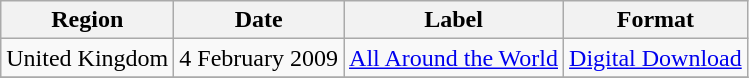<table class=wikitable>
<tr>
<th>Region</th>
<th>Date</th>
<th>Label</th>
<th>Format</th>
</tr>
<tr>
<td>United Kingdom</td>
<td>4 February 2009</td>
<td><a href='#'>All Around the World</a></td>
<td><a href='#'>Digital Download</a></td>
</tr>
<tr>
</tr>
</table>
